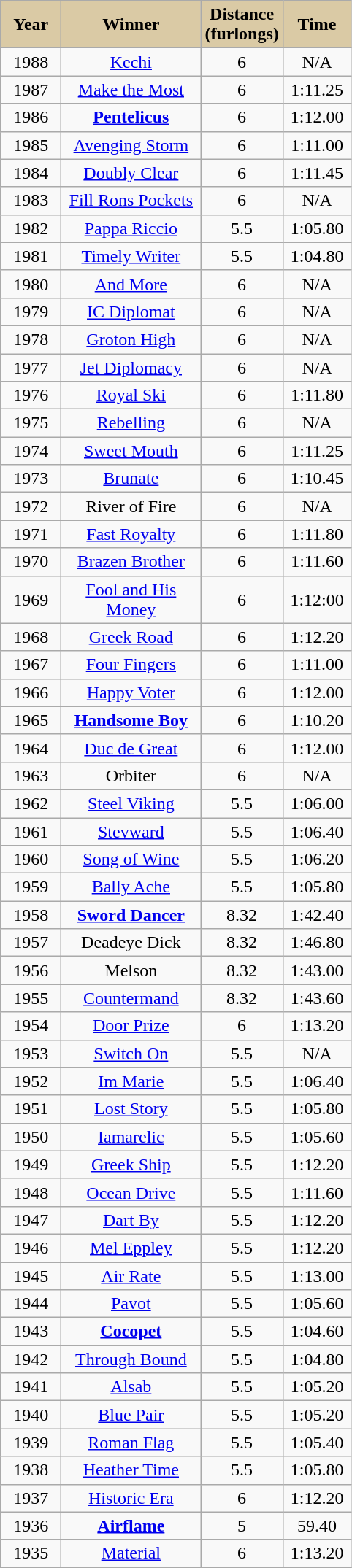<table class="wikitable sortable">
<tr>
<th style="background-color:#DACAA5; width:48px">Year <br></th>
<th style="background-color:#DACAA5; width:120px">Winner <br></th>
<th style="background-color:#DACAA5; width:55px">Distance (furlongs) <br></th>
<th style="background-color:#DACAA5; width:55px">Time <br></th>
</tr>
<tr>
<td align=center>1988</td>
<td align=center><a href='#'>Kechi</a></td>
<td align=center>6</td>
<td align=center>N/A</td>
</tr>
<tr>
<td align=center>1987</td>
<td align=center><a href='#'>Make the Most</a></td>
<td align=center>6</td>
<td align=center>1:11.25</td>
</tr>
<tr>
<td align=center>1986</td>
<td align=center><strong><a href='#'>Pentelicus</a></strong></td>
<td align=center>6</td>
<td align=center>1:12.00</td>
</tr>
<tr>
<td align=center>1985</td>
<td align=center><a href='#'>Avenging Storm</a></td>
<td align=center>6</td>
<td align=center>1:11.00</td>
</tr>
<tr>
<td align=center>1984</td>
<td align=center><a href='#'>Doubly Clear</a></td>
<td align=center>6</td>
<td align=center>1:11.45</td>
</tr>
<tr>
<td align=center>1983</td>
<td align=center><a href='#'>Fill Rons Pockets</a></td>
<td align=center>6</td>
<td align=center>N/A</td>
</tr>
<tr>
<td align=center>1982</td>
<td align=center><a href='#'>Pappa Riccio</a></td>
<td align=center>5.5</td>
<td align=center>1:05.80</td>
</tr>
<tr>
<td align=center>1981</td>
<td align=center><a href='#'>Timely Writer</a></td>
<td align=center>5.5</td>
<td align=center>1:04.80</td>
</tr>
<tr>
<td align=center>1980</td>
<td align=center><a href='#'>And More</a></td>
<td align=center>6</td>
<td align=center>N/A</td>
</tr>
<tr>
<td align=center>1979</td>
<td align=center><a href='#'>IC Diplomat</a></td>
<td align=center>6</td>
<td align=center>N/A</td>
</tr>
<tr>
<td align=center>1978</td>
<td align=center><a href='#'>Groton High</a></td>
<td align=center>6</td>
<td align=center>N/A</td>
</tr>
<tr>
<td align=center>1977</td>
<td align=center><a href='#'>Jet Diplomacy</a></td>
<td align=center>6</td>
<td align=center>N/A</td>
</tr>
<tr>
<td align=center>1976</td>
<td align=center><a href='#'>Royal Ski</a></td>
<td align=center>6</td>
<td align=center>1:11.80</td>
</tr>
<tr>
<td align=center>1975</td>
<td align=center><a href='#'>Rebelling</a></td>
<td align=center>6</td>
<td align=center>N/A</td>
</tr>
<tr>
<td align=center>1974</td>
<td align=center><a href='#'>Sweet Mouth</a></td>
<td align=center>6</td>
<td align=center>1:11.25</td>
</tr>
<tr>
<td align=center>1973</td>
<td align=center><a href='#'>Brunate</a></td>
<td align=center>6</td>
<td align=center>1:10.45</td>
</tr>
<tr>
<td align=center>1972</td>
<td align=center>River of Fire</td>
<td align=center>6</td>
<td align=center>N/A</td>
</tr>
<tr>
<td align=center>1971</td>
<td align=center><a href='#'>Fast Royalty</a></td>
<td align=center>6</td>
<td align=center>1:11.80</td>
</tr>
<tr>
<td align=center>1970</td>
<td align=center><a href='#'>Brazen Brother</a></td>
<td align=center>6</td>
<td align=center>1:11.60</td>
</tr>
<tr>
<td align=center>1969</td>
<td align=center><a href='#'>Fool and His Money</a></td>
<td align=center>6</td>
<td align=center>1:12:00</td>
</tr>
<tr>
<td align=center>1968</td>
<td align=center><a href='#'>Greek Road</a></td>
<td align=center>6</td>
<td align=center>1:12.20</td>
</tr>
<tr>
<td align=center>1967</td>
<td align=center><a href='#'>Four Fingers</a></td>
<td align=center>6</td>
<td align=center>1:11.00</td>
</tr>
<tr>
<td align=center>1966</td>
<td align=center><a href='#'>Happy Voter</a></td>
<td align=center>6</td>
<td align=center>1:12.00</td>
</tr>
<tr>
<td align=center>1965</td>
<td align=center><strong><a href='#'>Handsome Boy</a></strong></td>
<td align=center>6</td>
<td align=center>1:10.20</td>
</tr>
<tr>
<td align=center>1964</td>
<td align=center><a href='#'>Duc de Great</a></td>
<td align=center>6</td>
<td align=center>1:12.00</td>
</tr>
<tr>
<td align=center>1963</td>
<td align=center>Orbiter</td>
<td align=center>6</td>
<td align=center>N/A</td>
</tr>
<tr>
<td align=center>1962</td>
<td align=center><a href='#'>Steel Viking</a></td>
<td align=center>5.5</td>
<td align=center>1:06.00</td>
</tr>
<tr>
<td align=center>1961</td>
<td align=center><a href='#'>Stevward</a></td>
<td align=center>5.5</td>
<td align=center>1:06.40</td>
</tr>
<tr>
<td align=center>1960</td>
<td align=center><a href='#'>Song of Wine</a></td>
<td align=center>5.5</td>
<td align=center>1:06.20</td>
</tr>
<tr>
<td align=center>1959</td>
<td align=center><a href='#'>Bally Ache</a></td>
<td align=center>5.5</td>
<td align=center>1:05.80</td>
</tr>
<tr>
<td align=center>1958</td>
<td align=center><strong><a href='#'>Sword Dancer</a></strong></td>
<td align=center>8.32</td>
<td align=center>1:42.40</td>
</tr>
<tr>
<td align=center>1957</td>
<td align=center>Deadeye Dick</td>
<td align=center>8.32</td>
<td align=center>1:46.80</td>
</tr>
<tr>
<td align=center>1956</td>
<td align=center>Melson</td>
<td align=center>8.32</td>
<td align=center>1:43.00</td>
</tr>
<tr>
<td align=center>1955</td>
<td align=center><a href='#'>Countermand</a></td>
<td align=center>8.32</td>
<td align=center>1:43.60</td>
</tr>
<tr>
<td align=center>1954</td>
<td align=center><a href='#'>Door Prize</a></td>
<td align=center>6</td>
<td align=center>1:13.20</td>
</tr>
<tr>
<td align=center>1953</td>
<td align=center><a href='#'>Switch On</a></td>
<td align=center>5.5</td>
<td align=center>N/A</td>
</tr>
<tr>
<td align=center>1952</td>
<td align=center><a href='#'>Im Marie</a></td>
<td align=center>5.5</td>
<td align=center>1:06.40</td>
</tr>
<tr>
<td align=center>1951</td>
<td align=center><a href='#'>Lost Story</a></td>
<td align=center>5.5</td>
<td align=center>1:05.80</td>
</tr>
<tr>
<td align=center>1950</td>
<td align=center><a href='#'>Iamarelic</a></td>
<td align=center>5.5</td>
<td align=center>1:05.60</td>
</tr>
<tr>
<td align=center>1949</td>
<td align=center><a href='#'>Greek Ship</a></td>
<td align=center>5.5</td>
<td align=center>1:12.20</td>
</tr>
<tr>
<td align=center>1948</td>
<td align=center><a href='#'>Ocean Drive</a></td>
<td align=center>5.5</td>
<td align=center>1:11.60</td>
</tr>
<tr>
<td align=center>1947</td>
<td align=center><a href='#'>Dart By</a></td>
<td align=center>5.5</td>
<td align=center>1:12.20</td>
</tr>
<tr>
<td align=center>1946</td>
<td align=center><a href='#'>Mel Eppley</a></td>
<td align=center>5.5</td>
<td align=center>1:12.20</td>
</tr>
<tr>
<td align=center>1945</td>
<td align=center><a href='#'>Air Rate</a></td>
<td align=center>5.5</td>
<td align=center>1:13.00</td>
</tr>
<tr>
<td align=center>1944</td>
<td align=center><a href='#'>Pavot</a></td>
<td align=center>5.5</td>
<td align=center>1:05.60</td>
</tr>
<tr>
<td align=center>1943</td>
<td align=center><strong><a href='#'>Cocopet</a></strong></td>
<td align=center>5.5</td>
<td align=center>1:04.60</td>
</tr>
<tr>
<td align=center>1942</td>
<td align=center><a href='#'>Through Bound</a></td>
<td align=center>5.5</td>
<td align=center>1:04.80</td>
</tr>
<tr>
<td align=center>1941</td>
<td align=center><a href='#'>Alsab</a></td>
<td align=center>5.5</td>
<td align=center>1:05.20</td>
</tr>
<tr>
<td align=center>1940</td>
<td align=center><a href='#'>Blue Pair</a></td>
<td align=center>5.5</td>
<td align=center>1:05.20</td>
</tr>
<tr>
<td align=center>1939</td>
<td align=center><a href='#'>Roman Flag</a></td>
<td align=center>5.5</td>
<td align=center>1:05.40</td>
</tr>
<tr>
<td align=center>1938</td>
<td align=center><a href='#'>Heather Time</a></td>
<td align=center>5.5</td>
<td align=center>1:05.80</td>
</tr>
<tr>
<td align=center>1937</td>
<td align=center><a href='#'>Historic Era</a></td>
<td align=center>6</td>
<td align=center>1:12.20</td>
</tr>
<tr>
<td align=center>1936</td>
<td align=center><strong><a href='#'>Airflame</a></strong></td>
<td align=center>5</td>
<td align=center>59.40</td>
</tr>
<tr>
<td align=center>1935</td>
<td align=center><a href='#'>Material</a></td>
<td align=center>6</td>
<td align=center>1:13.20</td>
</tr>
<tr>
</tr>
</table>
